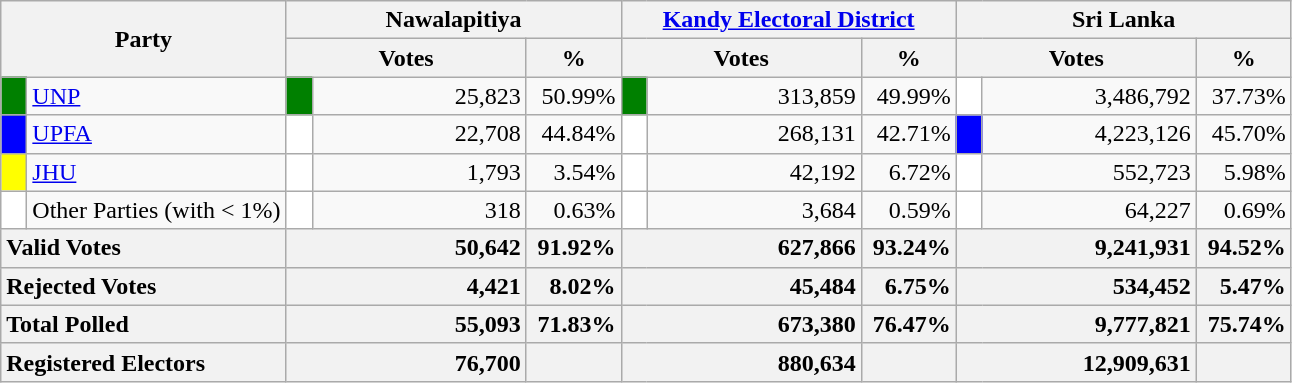<table class="wikitable">
<tr>
<th colspan="2" width="144px"rowspan="2">Party</th>
<th colspan="3" width="216px">Nawalapitiya</th>
<th colspan="3" width="216px"><a href='#'>Kandy Electoral District</a></th>
<th colspan="3" width="216px">Sri Lanka</th>
</tr>
<tr>
<th colspan="2" width="144px">Votes</th>
<th>%</th>
<th colspan="2" width="144px">Votes</th>
<th>%</th>
<th colspan="2" width="144px">Votes</th>
<th>%</th>
</tr>
<tr>
<td style="background-color:green;" width="10px"></td>
<td style="text-align:left;"><a href='#'>UNP</a></td>
<td style="background-color:green;" width="10px"></td>
<td style="text-align:right;">25,823</td>
<td style="text-align:right;">50.99%</td>
<td style="background-color:green;" width="10px"></td>
<td style="text-align:right;">313,859</td>
<td style="text-align:right;">49.99%</td>
<td style="background-color:white;" width="10px"></td>
<td style="text-align:right;">3,486,792</td>
<td style="text-align:right;">37.73%</td>
</tr>
<tr>
<td style="background-color:blue;" width="10px"></td>
<td style="text-align:left;"><a href='#'>UPFA</a></td>
<td style="background-color:white;" width="10px"></td>
<td style="text-align:right;">22,708</td>
<td style="text-align:right;">44.84%</td>
<td style="background-color:white;" width="10px"></td>
<td style="text-align:right;">268,131</td>
<td style="text-align:right;">42.71%</td>
<td style="background-color:blue;" width="10px"></td>
<td style="text-align:right;">4,223,126</td>
<td style="text-align:right;">45.70%</td>
</tr>
<tr>
<td style="background-color:yellow;" width="10px"></td>
<td style="text-align:left;"><a href='#'>JHU</a></td>
<td style="background-color:white;" width="10px"></td>
<td style="text-align:right;">1,793</td>
<td style="text-align:right;">3.54%</td>
<td style="background-color:white;" width="10px"></td>
<td style="text-align:right;">42,192</td>
<td style="text-align:right;">6.72%</td>
<td style="background-color:white;" width="10px"></td>
<td style="text-align:right;">552,723</td>
<td style="text-align:right;">5.98%</td>
</tr>
<tr>
<td style="background-color:white;" width="10px"></td>
<td style="text-align:left;">Other Parties (with < 1%)</td>
<td style="background-color:white;" width="10px"></td>
<td style="text-align:right;">318</td>
<td style="text-align:right;">0.63%</td>
<td style="background-color:white;" width="10px"></td>
<td style="text-align:right;">3,684</td>
<td style="text-align:right;">0.59%</td>
<td style="background-color:white;" width="10px"></td>
<td style="text-align:right;">64,227</td>
<td style="text-align:right;">0.69%</td>
</tr>
<tr>
<th colspan="2" width="144px"style="text-align:left;">Valid Votes</th>
<th style="text-align:right;"colspan="2" width="144px">50,642</th>
<th style="text-align:right;">91.92%</th>
<th style="text-align:right;"colspan="2" width="144px">627,866</th>
<th style="text-align:right;">93.24%</th>
<th style="text-align:right;"colspan="2" width="144px">9,241,931</th>
<th style="text-align:right;">94.52%</th>
</tr>
<tr>
<th colspan="2" width="144px"style="text-align:left;">Rejected Votes</th>
<th style="text-align:right;"colspan="2" width="144px">4,421</th>
<th style="text-align:right;">8.02%</th>
<th style="text-align:right;"colspan="2" width="144px">45,484</th>
<th style="text-align:right;">6.75%</th>
<th style="text-align:right;"colspan="2" width="144px">534,452</th>
<th style="text-align:right;">5.47%</th>
</tr>
<tr>
<th colspan="2" width="144px"style="text-align:left;">Total Polled</th>
<th style="text-align:right;"colspan="2" width="144px">55,093</th>
<th style="text-align:right;">71.83%</th>
<th style="text-align:right;"colspan="2" width="144px">673,380</th>
<th style="text-align:right;">76.47%</th>
<th style="text-align:right;"colspan="2" width="144px">9,777,821</th>
<th style="text-align:right;">75.74%</th>
</tr>
<tr>
<th colspan="2" width="144px"style="text-align:left;">Registered Electors</th>
<th style="text-align:right;"colspan="2" width="144px">76,700</th>
<th></th>
<th style="text-align:right;"colspan="2" width="144px">880,634</th>
<th></th>
<th style="text-align:right;"colspan="2" width="144px">12,909,631</th>
<th></th>
</tr>
</table>
